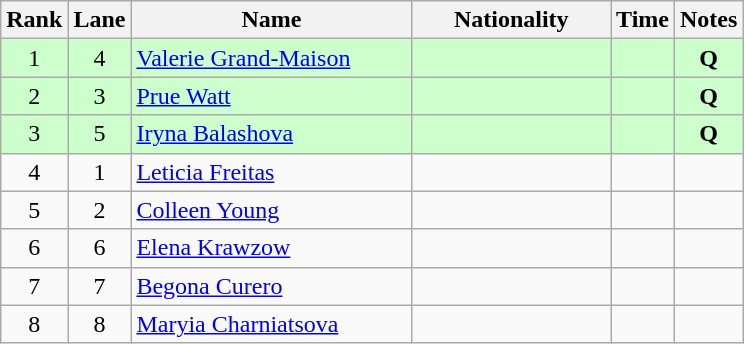<table class="wikitable sortable" style="text-align:center">
<tr>
<th>Rank</th>
<th>Lane</th>
<th style="width:180px">Name</th>
<th style="width:125px">Nationality</th>
<th>Time</th>
<th>Notes</th>
</tr>
<tr style="background:#cfc;">
<td>1</td>
<td>4</td>
<td style="text-align:left;"><a href='#'>Valerie Grand-Maison</a></td>
<td style="text-align:left;"></td>
<td></td>
<td><strong>Q</strong></td>
</tr>
<tr style="background:#cfc;">
<td>2</td>
<td>3</td>
<td style="text-align:left;"><a href='#'>Prue Watt</a></td>
<td style="text-align:left;"></td>
<td></td>
<td><strong>Q</strong></td>
</tr>
<tr style="background:#cfc;">
<td>3</td>
<td>5</td>
<td style="text-align:left;"><a href='#'>Iryna Balashova</a></td>
<td style="text-align:left;"></td>
<td></td>
<td><strong>Q</strong></td>
</tr>
<tr>
<td>4</td>
<td>1</td>
<td style="text-align:left;"><a href='#'>Leticia Freitas</a></td>
<td style="text-align:left;"></td>
<td></td>
<td></td>
</tr>
<tr>
<td>5</td>
<td>2</td>
<td style="text-align:left;"><a href='#'>Colleen Young</a></td>
<td style="text-align:left;"></td>
<td></td>
<td></td>
</tr>
<tr>
<td>6</td>
<td>6</td>
<td style="text-align:left;"><a href='#'>Elena Krawzow</a></td>
<td style="text-align:left;"></td>
<td></td>
<td></td>
</tr>
<tr>
<td>7</td>
<td>7</td>
<td style="text-align:left;"><a href='#'>Begona Curero</a></td>
<td style="text-align:left;"></td>
<td></td>
<td></td>
</tr>
<tr>
<td>8</td>
<td>8</td>
<td style="text-align:left;"><a href='#'>Maryia Charniatsova</a></td>
<td style="text-align:left;"></td>
<td></td>
<td></td>
</tr>
</table>
